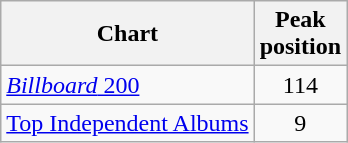<table class ="wikitable">
<tr>
<th>Chart</th>
<th>Peak<br>position</th>
</tr>
<tr>
<td><a href='#'><em>Billboard</em> 200</a></td>
<td style="text-align:center;">114</td>
</tr>
<tr>
<td><a href='#'>Top Independent Albums</a></td>
<td style="text-align:center;">9</td>
</tr>
</table>
